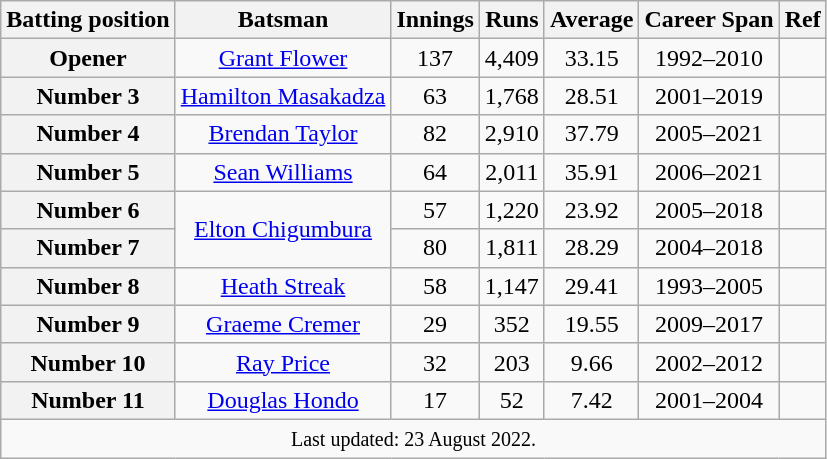<table class="wikitable sortable" style=text-align:center;>
<tr>
<th scope="col">Batting position</th>
<th scope="col">Batsman</th>
<th scope="col">Innings</th>
<th scope="col">Runs</th>
<th scope="col">Average</th>
<th scope="col">Career Span</th>
<th scope="col">Ref</th>
</tr>
<tr>
<th scope=row style=text-align:center;>Opener</th>
<td><a href='#'>Grant Flower</a></td>
<td>137</td>
<td>4,409</td>
<td>33.15</td>
<td>1992–2010</td>
<td></td>
</tr>
<tr>
<th scope=row style=text-align:center;>Number 3</th>
<td><a href='#'>Hamilton Masakadza</a></td>
<td>63</td>
<td>1,768</td>
<td>28.51</td>
<td>2001–2019</td>
<td></td>
</tr>
<tr>
<th scope=row style=text-align:center;>Number 4</th>
<td><a href='#'>Brendan Taylor</a></td>
<td>82</td>
<td>2,910</td>
<td>37.79</td>
<td>2005–2021</td>
<td></td>
</tr>
<tr>
<th scope=row style=text-align:center;>Number 5</th>
<td><a href='#'>Sean Williams</a></td>
<td>64</td>
<td>2,011</td>
<td>35.91</td>
<td>2006–2021</td>
<td></td>
</tr>
<tr>
<th scope=row style=text-align:center;>Number 6</th>
<td rowspan=2><a href='#'>Elton Chigumbura</a></td>
<td>57</td>
<td>1,220</td>
<td>23.92</td>
<td>2005–2018</td>
<td></td>
</tr>
<tr>
<th scope=row style=text-align:center;>Number 7</th>
<td>80</td>
<td>1,811</td>
<td>28.29</td>
<td>2004–2018</td>
<td></td>
</tr>
<tr>
<th scope=row style=text-align:center;>Number 8</th>
<td><a href='#'>Heath Streak</a></td>
<td>58</td>
<td>1,147</td>
<td>29.41</td>
<td>1993–2005</td>
<td></td>
</tr>
<tr>
<th scope=row style=text-align:center;>Number 9</th>
<td><a href='#'>Graeme Cremer</a></td>
<td>29</td>
<td>352</td>
<td>19.55</td>
<td>2009–2017</td>
<td></td>
</tr>
<tr>
<th scope=row style=text-align:center;>Number 10</th>
<td><a href='#'>Ray Price</a></td>
<td>32</td>
<td>203</td>
<td>9.66</td>
<td>2002–2012</td>
<td></td>
</tr>
<tr>
<th scope=row style=text-align:center;>Number 11</th>
<td><a href='#'>Douglas Hondo</a></td>
<td>17</td>
<td>52</td>
<td>7.42</td>
<td>2001–2004</td>
<td></td>
</tr>
<tr>
<td colspan=7><small>Last updated: 23 August 2022.</small></td>
</tr>
</table>
